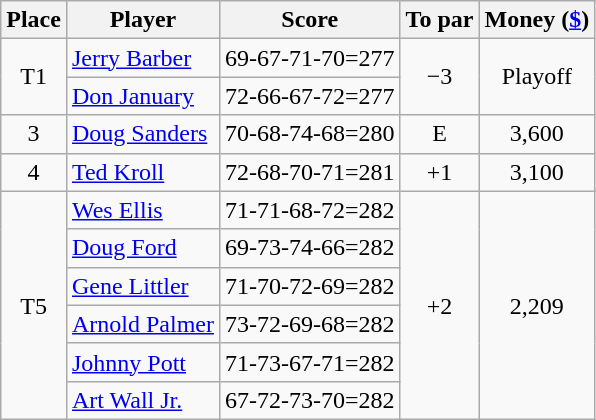<table class=wikitable>
<tr>
<th>Place</th>
<th>Player</th>
<th>Score</th>
<th>To par</th>
<th>Money (<a href='#'>$</a>)</th>
</tr>
<tr>
<td rowspan=2 align=center>T1</td>
<td> <a href='#'>Jerry Barber</a></td>
<td>69-67-71-70=277</td>
<td rowspan=2 align=center>−3</td>
<td rowspan=2 align=center>Playoff</td>
</tr>
<tr>
<td> <a href='#'>Don January</a></td>
<td>72-66-67-72=277</td>
</tr>
<tr>
<td align=center>3</td>
<td> <a href='#'>Doug Sanders</a></td>
<td>70-68-74-68=280</td>
<td align=center>E</td>
<td align=center>3,600</td>
</tr>
<tr>
<td align=center>4</td>
<td> <a href='#'>Ted Kroll</a></td>
<td>72-68-70-71=281</td>
<td align=center>+1</td>
<td align=center>3,100</td>
</tr>
<tr>
<td rowspan=6 align=center>T5</td>
<td> <a href='#'>Wes Ellis</a></td>
<td>71-71-68-72=282</td>
<td rowspan=6 align=center>+2</td>
<td rowspan=6 align=center>2,209</td>
</tr>
<tr>
<td> <a href='#'>Doug Ford</a></td>
<td>69-73-74-66=282</td>
</tr>
<tr>
<td> <a href='#'>Gene Littler</a></td>
<td>71-70-72-69=282</td>
</tr>
<tr>
<td> <a href='#'>Arnold Palmer</a></td>
<td>73-72-69-68=282</td>
</tr>
<tr>
<td> <a href='#'>Johnny Pott</a></td>
<td>71-73-67-71=282</td>
</tr>
<tr>
<td> <a href='#'>Art Wall Jr.</a></td>
<td>67-72-73-70=282</td>
</tr>
</table>
